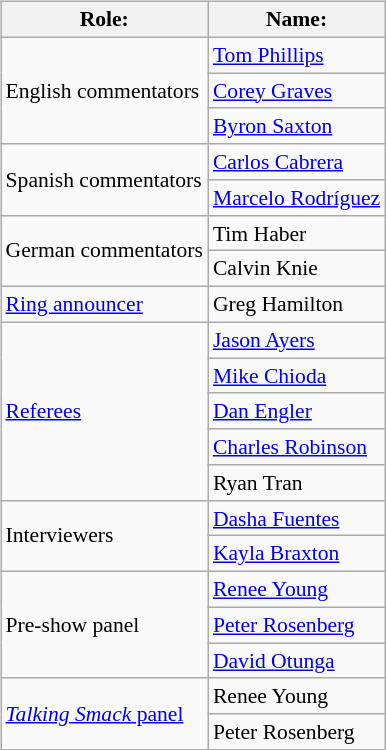<table class=wikitable style="font-size:90%; margin: 0.5em 0 0.5em 1em; float: right; clear: right;">
<tr>
<th>Role:</th>
<th>Name:</th>
</tr>
<tr>
<td rowspan=3>English commentators</td>
<td><a href='#'>Tom Phillips</a></td>
</tr>
<tr>
<td><a href='#'>Corey Graves</a></td>
</tr>
<tr>
<td><a href='#'>Byron Saxton</a></td>
</tr>
<tr>
<td rowspan=2>Spanish commentators</td>
<td><a href='#'>Carlos Cabrera</a></td>
</tr>
<tr>
<td><a href='#'>Marcelo Rodríguez</a></td>
</tr>
<tr>
<td rowspan=2>German commentators</td>
<td>Tim Haber</td>
</tr>
<tr>
<td>Calvin Knie</td>
</tr>
<tr>
<td><a href='#'>Ring announcer</a></td>
<td>Greg Hamilton</td>
</tr>
<tr>
<td rowspan=5><a href='#'>Referees</a></td>
<td><a href='#'>Jason Ayers</a></td>
</tr>
<tr>
<td><a href='#'>Mike Chioda</a></td>
</tr>
<tr>
<td><a href='#'>Dan Engler</a></td>
</tr>
<tr>
<td><a href='#'>Charles Robinson</a></td>
</tr>
<tr>
<td>Ryan Tran</td>
</tr>
<tr>
<td rowspan=2>Interviewers</td>
<td><a href='#'>Dasha Fuentes</a></td>
</tr>
<tr>
<td><a href='#'>Kayla Braxton</a></td>
</tr>
<tr>
<td rowspan=3>Pre-show panel</td>
<td><a href='#'>Renee Young</a></td>
</tr>
<tr>
<td><a href='#'>Peter Rosenberg</a></td>
</tr>
<tr>
<td><a href='#'>David Otunga</a></td>
</tr>
<tr>
<td rowspan=2><a href='#'><em>Talking Smack</em> panel</a></td>
<td>Renee Young</td>
</tr>
<tr>
<td>Peter Rosenberg</td>
</tr>
</table>
